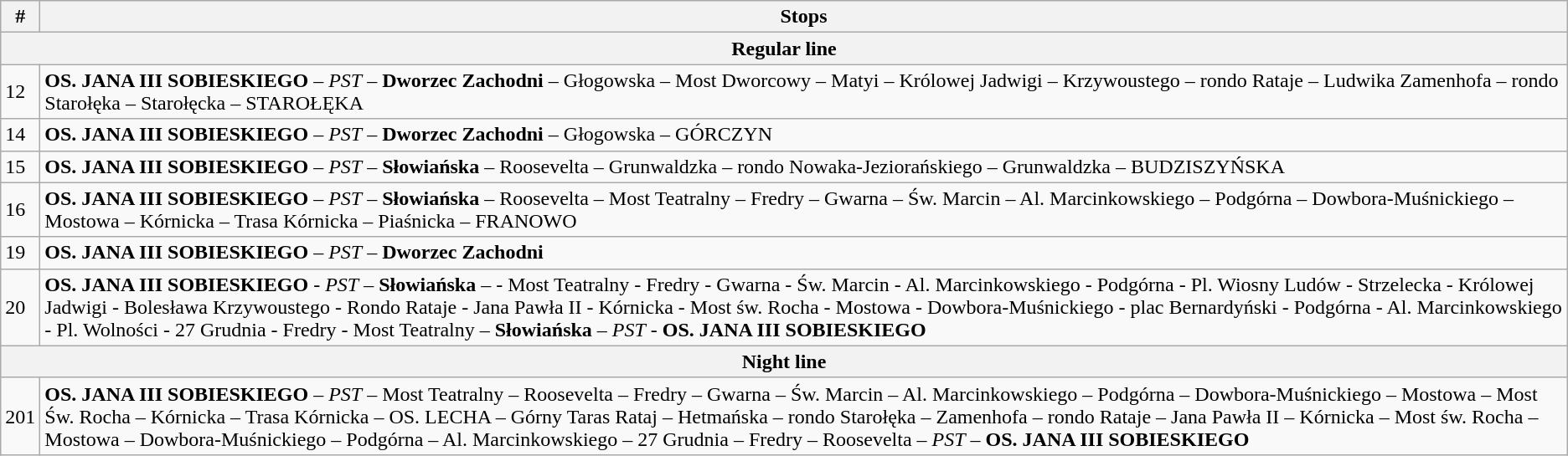<table class="wikitable">
<tr>
<th>#</th>
<th>Stops</th>
</tr>
<tr>
<th colspan="2">Regular line</th>
</tr>
<tr>
<td>12</td>
<td><strong>OS. JANA III SOBIESKIEGO</strong> – <em>PST</em> – <strong>Dworzec Zachodni</strong> – Głogowska – Most Dworcowy – Matyi – Królowej Jadwigi – Krzywoustego – rondo Rataje – Ludwika Zamenhofa – rondo Starołęka – Starołęcka – STAROŁĘKA</td>
</tr>
<tr>
<td>14</td>
<td><strong>OS. JANA III SOBIESKIEGO</strong> – <em>PST</em> – <strong>Dworzec Zachodni</strong> – Głogowska – GÓRCZYN</td>
</tr>
<tr>
<td>15</td>
<td><strong>OS. JANA III SOBIESKIEGO</strong> – <em>PST</em> – <strong>Słowiańska</strong> – Roosevelta – Grunwaldzka – rondo Nowaka-Jeziorańskiego – Grunwaldzka – BUDZISZYŃSKA</td>
</tr>
<tr>
<td>16</td>
<td><strong>OS. JANA III SOBIESKIEGO</strong> – <em>PST</em> – <strong>Słowiańska</strong>  – Roosevelta – Most Teatralny – Fredry – Gwarna – Św. Marcin – Al. Marcinkowskiego – Podgórna – Dowbora-Muśnickiego – Mostowa – Kórnicka – Trasa Kórnicka – Piaśnicka – FRANOWO</td>
</tr>
<tr>
<td>19</td>
<td><strong>OS. JANA III SOBIESKIEGO</strong> – <em>PST</em> – <strong>Dworzec Zachodni</strong></td>
</tr>
<tr>
<td>20</td>
<td><strong>OS. JANA III SOBIESKIEGO</strong> - <em>PST</em> – <strong>Słowiańska</strong> – - Most Teatralny - Fredry - Gwarna - Św. Marcin - Al. Marcinkowskiego - Podgórna - Pl. Wiosny Ludów - Strzelecka - Królowej Jadwigi - Bolesława Krzywoustego - Rondo Rataje - Jana Pawła II - Kórnicka - Most św. Rocha - Mostowa - Dowbora-Muśnickiego - plac Bernardyński - Podgórna - Al. Marcinkowskiego - Pl. Wolności - 27 Grudnia - Fredry - Most Teatralny – <strong>Słowiańska</strong> – <em>PST</em> - <strong>OS. JANA III SOBIESKIEGO</strong></td>
</tr>
<tr>
<th colspan="2">Night line</th>
</tr>
<tr>
<td>201</td>
<td><strong>OS. JANA III SOBIESKIEGO</strong> – <em>PST</em> – Most Teatralny – Roosevelta – Fredry – Gwarna – Św. Marcin – Al. Marcinkowskiego – Podgórna – Dowbora-Muśnickiego – Mostowa – Most Św. Rocha – Kórnicka – Trasa Kórnicka – OS. LECHA – Górny Taras Rataj – Hetmańska – rondo Starołęka – Zamenhofa – rondo Rataje – Jana Pawła II – Kórnicka – Most św. Rocha – Mostowa – Dowbora-Muśnickiego – Podgórna – Al. Marcinkowskiego – 27 Grudnia – Fredry – Roosevelta – <em>PST</em> – <strong>OS. JANA III SOBIESKIEGO</strong></td>
</tr>
</table>
